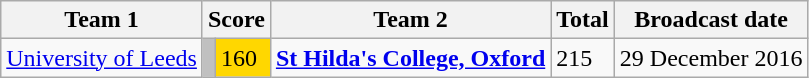<table class="wikitable">
<tr>
<th>Team 1</th>
<th colspan=2>Score</th>
<th>Team 2</th>
<th>Total</th>
<th>Broadcast date</th>
</tr>
<tr>
<td><a href='#'>University of Leeds</a></td>
<td style="background:silver"></td>
<td style="background:gold">160</td>
<td><strong><a href='#'>St Hilda's College, Oxford</a></strong></td>
<td>215</td>
<td>29 December 2016</td>
</tr>
</table>
